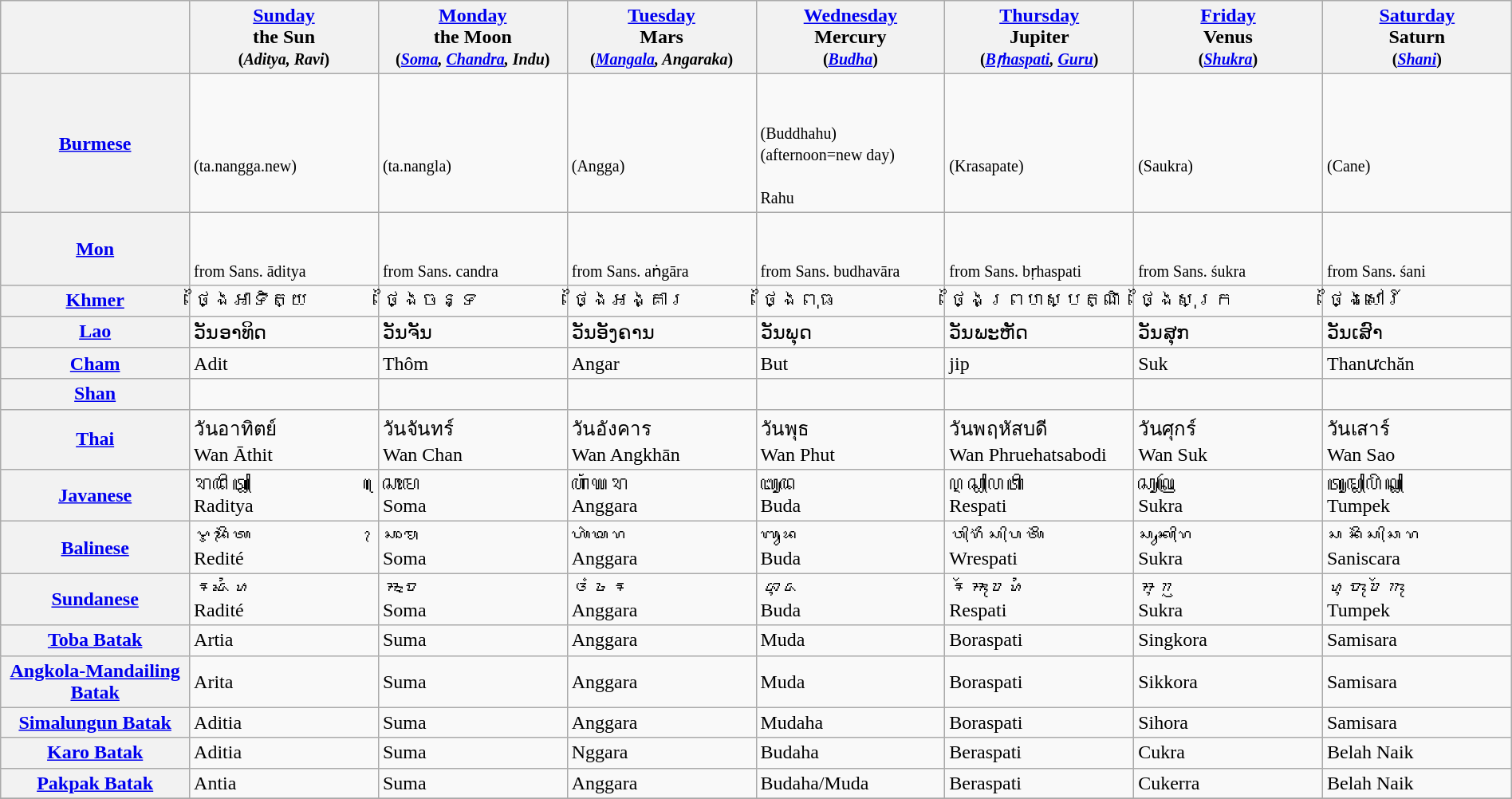<table cellspacing="1" style="width:100%;" class="wikitable">
<tr>
<th style="width:12%;"></th>
<th style="width:12%;"><a href='#'>Sunday</a><br> the Sun<br><small>(<em>Aditya, Ravi</em>)</small></th>
<th style="width:12%;"><a href='#'>Monday</a><br> the Moon <br><small>(<em><a href='#'>Soma</a>, <a href='#'>Chandra</a>, Indu</em>)</small></th>
<th style="width:12%;"><a href='#'>Tuesday</a><br>Mars<br><small>(<em><a href='#'>Mangala</a>, Angaraka</em>)</small></th>
<th style="width:12%;"><a href='#'>Wednesday</a><br>Mercury<br><small>(<em><a href='#'>Budha</a></em>)</small></th>
<th style="width:12%;"><a href='#'>Thursday</a><br>Jupiter<br><small>(<em><a href='#'>Bṛhaspati</a>, <a href='#'>Guru</a></em>)</small></th>
<th style="width:12%;"><a href='#'>Friday</a><br> Venus<br><small>(<em><a href='#'>Shukra</a></em>)</small></th>
<th style="width:12%;"><a href='#'>Saturday</a><br> Saturn<br><small>(<em><a href='#'>Shani</a></em>)</small></th>
</tr>
<tr>
<th><a href='#'>Burmese</a></th>
<td> <br><br><small>(ta.nangga.new)</small></td>
<td> <br><br><small>(ta.nangla)</small></td>
<td><br><br><small>(Angga)</small></td>
<td><br><br><small>(Buddhahu)</small><br><small>(afternoon=new day)</small><br><br><small>Rahu</small></td>
<td><br><br><small>(Krasapate)</small></td>
<td><br><br><small>(Saukra)</small></td>
<td><br><br><small>(Cane)</small></td>
</tr>
<tr>
<th><a href='#'>Mon</a></th>
<td><br><br><small>from Sans. āditya</small></td>
<td><br><br><small>from Sans. candra</small></td>
<td><br><br><small>from Sans. aṅgāra</small></td>
<td><br><br><small>from Sans. budhavāra</small></td>
<td><br><br><small>from Sans. bṛhaspati</small></td>
<td><br><br><small>from Sans. śukra</small></td>
<td><br><br><small>from Sans. śani</small></td>
</tr>
<tr>
<th><a href='#'>Khmer</a></th>
<td>ថ្ងៃអាទិត្យ<br></td>
<td>ថ្ងៃចន្ទ<br></td>
<td>ថ្ងៃអង្គារ<br></td>
<td>ថ្ងៃពុធ<br></td>
<td>ថ្ងៃព្រហស្បត្ណិ<br></td>
<td>ថ្ងៃសុក្រ<br></td>
<td>ថ្ងៃសៅរ៍<br></td>
</tr>
<tr>
<th><a href='#'>Lao</a></th>
<td>ວັນອາທິດ<br></td>
<td>ວັນຈັນ<br></td>
<td>ວັນອັງຄານ<br></td>
<td>ວັນພຸດ<br></td>
<td>ວັນພະຫັດ<br></td>
<td>ວັນສຸກ<br></td>
<td>ວັນເສົາ<br></td>
</tr>
<tr>
<th><a href='#'>Cham</a></th>
<td>Adit</td>
<td>Thôm</td>
<td>Angar</td>
<td>But</td>
<td>jip</td>
<td>Suk</td>
<td>Thanưchăn</td>
</tr>
<tr>
<th><a href='#'>Shan</a></th>
<td><br></td>
<td><br></td>
<td><br></td>
<td><br></td>
<td><br></td>
<td><br></td>
<td><br></td>
</tr>
<tr>
<th><a href='#'>Thai</a></th>
<td>วันอาทิตย์ <br>Wan Āthit</td>
<td>วันจันทร์ <br>Wan Chan</td>
<td>วันอังคาร<br>Wan Angkhān</td>
<td>วันพุธ <br>Wan Phut</td>
<td>วันพฤหัสบดี <br>Wan Phruehatsabodi</td>
<td>วันศุกร์ <br>Wan Suk</td>
<td>วันเสาร์ <br>Wan Sao</td>
</tr>
<tr>
<th><a href='#'>Javanese</a></th>
<td>ꦫꦢꦶꦠꦾ <br>Raditya</td>
<td>ꦱꦺꦴꦩ <br>Soma</td>
<td>ꦲꦁꦒꦫ <br>Anggara</td>
<td>ꦧꦸꦢ <br>Buda</td>
<td>ꦉꦱ꧀ꦥꦠꦶ <br>Respati</td>
<td>ꦱꦸꦏꦿ <br>Sukra</td>
<td>ꦠꦸꦩ꧀ꦥꦼꦏ꧀ <br>Tumpek</td>
</tr>
<tr>
<th><a href='#'>Balinese</a></th>
<td>ᬋᬤᬶᬢᬾ <br>Redité</td>
<td>ᬲᭀᬫ <br>Soma</td>
<td>ᬳᬂᬕᬭ <br>Anggara</td>
<td>ᬩᬸᬤ <br>Buda</td>
<td>ᬯ᭄ᬭᭂᬲ᭄ᬧᬢᬶ <br>Wrespati</td>
<td>ᬲᬸᬓ᭄ᬭ <br>Sukra</td>
<td>ᬲᬦᬶᬲ᭄ᬘᬭ <br>Saniscara</td>
</tr>
<tr>
<th><a href='#'>Sundanese</a></th>
<td>ᮛᮓᮤᮒᮦ<br>Radité</td>
<td>ᮞᮧᮙ <br>Soma</td>
<td>ᮃᮀᮌᮛ <br>Anggara</td>
<td>ᮘᮥᮓ <br>Buda</td>
<td>ᮛᮨᮞ᮪ᮕᮒᮤ <br>Respati</td>
<td>ᮞᮥᮊᮢ <br>Sukra</td>
<td>ᮒᮥᮙ᮪ᮕᮨᮊ᮪ <br>Tumpek</td>
</tr>
<tr>
<th><a href='#'>Toba Batak</a></th>
<td>Artia</td>
<td>Suma</td>
<td>Anggara</td>
<td>Muda</td>
<td>Boraspati</td>
<td>Singkora</td>
<td>Samisara</td>
</tr>
<tr>
<th><a href='#'>Angkola-</a><a href='#'>Mandailing Batak</a></th>
<td>Arita</td>
<td>Suma</td>
<td>Anggara</td>
<td>Muda</td>
<td>Boraspati</td>
<td>Sikkora</td>
<td>Samisara</td>
</tr>
<tr>
<th><a href='#'>Simalungun Batak</a></th>
<td>Aditia</td>
<td>Suma</td>
<td>Anggara</td>
<td>Mudaha</td>
<td>Boraspati</td>
<td>Sihora</td>
<td>Samisara</td>
</tr>
<tr>
<th><a href='#'>Karo Batak</a></th>
<td>Aditia</td>
<td>Suma</td>
<td>Nggara</td>
<td>Budaha</td>
<td>Beraspati</td>
<td>Cukra</td>
<td>Belah Naik</td>
</tr>
<tr>
<th><a href='#'>Pakpak Batak</a></th>
<td>Antia</td>
<td>Suma</td>
<td>Anggara</td>
<td>Budaha/Muda</td>
<td>Beraspati</td>
<td>Cukerra</td>
<td>Belah Naik</td>
</tr>
<tr>
</tr>
</table>
